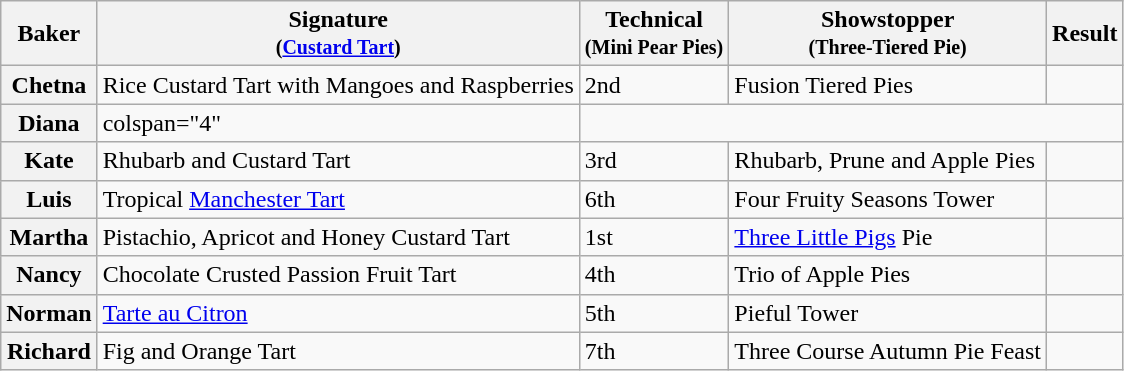<table class="wikitable sortable col3center sticky-header">
<tr>
<th scope="col">Baker</th>
<th scope="col" class="unsortable">Signature<br><small>(<a href='#'>Custard Tart</a>)</small></th>
<th scope="col">Technical<br><small>(Mini Pear Pies)</small></th>
<th scope="col" class="unsortable">Showstopper<br><small>(Three-Tiered Pie)</small></th>
<th scope="col">Result</th>
</tr>
<tr>
<th scope="row">Chetna</th>
<td>Rice Custard Tart with Mangoes and Raspberries</td>
<td>2nd</td>
<td>Fusion Tiered Pies</td>
<td></td>
</tr>
<tr>
<th scope="row">Diana</th>
<td>colspan="4" </td>
</tr>
<tr>
<th scope="row">Kate</th>
<td>Rhubarb and Custard Tart</td>
<td>3rd</td>
<td>Rhubarb, Prune and Apple Pies</td>
<td></td>
</tr>
<tr>
<th scope="row">Luis</th>
<td>Tropical <a href='#'>Manchester Tart</a></td>
<td>6th</td>
<td>Four Fruity Seasons Tower</td>
<td></td>
</tr>
<tr>
<th scope="row">Martha</th>
<td>Pistachio, Apricot and Honey Custard Tart</td>
<td>1st</td>
<td><a href='#'>Three Little Pigs</a> Pie</td>
<td></td>
</tr>
<tr>
<th scope="row">Nancy</th>
<td>Chocolate Crusted Passion Fruit Tart</td>
<td>4th</td>
<td>Trio of Apple Pies</td>
<td></td>
</tr>
<tr>
<th scope="row">Norman</th>
<td><a href='#'>Tarte au Citron</a></td>
<td>5th</td>
<td>Pieful Tower</td>
<td></td>
</tr>
<tr>
<th scope="row">Richard</th>
<td>Fig and Orange Tart</td>
<td>7th</td>
<td>Three Course Autumn Pie Feast</td>
<td></td>
</tr>
</table>
